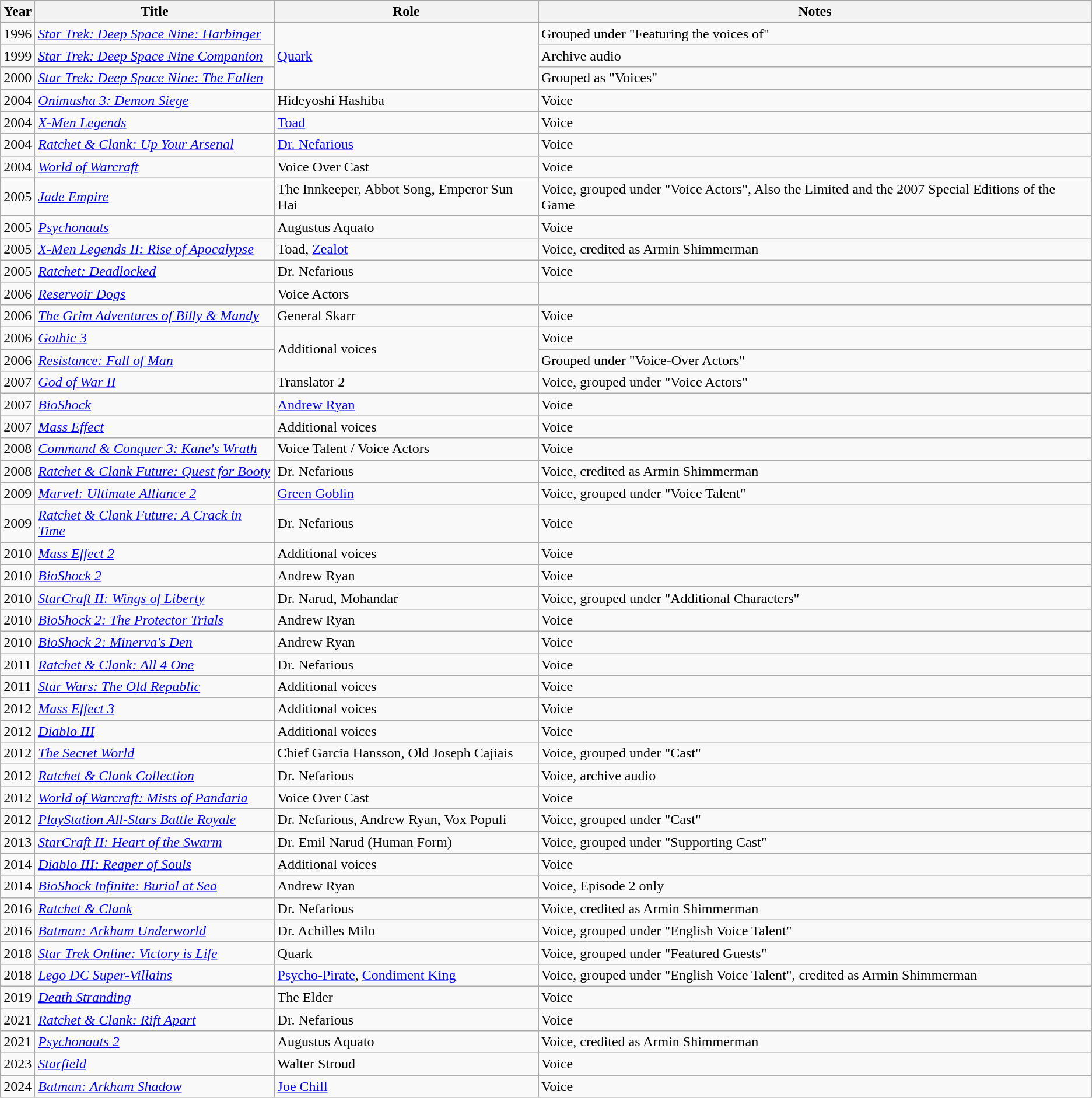<table class="wikitable sortable">
<tr>
<th>Year</th>
<th>Title</th>
<th>Role</th>
<th>Notes</th>
</tr>
<tr>
<td>1996</td>
<td><em><a href='#'>Star Trek: Deep Space Nine: Harbinger</a></em></td>
<td rowspan="3"><a href='#'>Quark</a></td>
<td>Grouped under "Featuring the voices of"<em></em></td>
</tr>
<tr>
<td>1999</td>
<td><em><a href='#'>Star Trek: Deep Space Nine Companion</a></em></td>
<td>Archive audio</td>
</tr>
<tr>
<td>2000</td>
<td><em><a href='#'>Star Trek: Deep Space Nine: The Fallen</a></em></td>
<td>Grouped as "Voices"</td>
</tr>
<tr>
<td>2004</td>
<td><em><a href='#'>Onimusha 3: Demon Siege</a></em></td>
<td>Hideyoshi Hashiba</td>
<td>Voice</td>
</tr>
<tr>
<td>2004</td>
<td><em><a href='#'>X-Men Legends</a></em></td>
<td><a href='#'>Toad</a></td>
<td>Voice</td>
</tr>
<tr>
<td>2004</td>
<td><em><a href='#'>Ratchet & Clank: Up Your Arsenal</a></em></td>
<td><a href='#'>Dr. Nefarious</a></td>
<td>Voice</td>
</tr>
<tr>
<td>2004</td>
<td><em><a href='#'>World of Warcraft</a></em></td>
<td>Voice Over Cast</td>
<td>Voice</td>
</tr>
<tr>
<td>2005</td>
<td><em><a href='#'>Jade Empire</a></em></td>
<td>The Innkeeper, Abbot Song, Emperor Sun Hai</td>
<td>Voice, grouped under "Voice Actors", Also the Limited and the 2007 Special Editions of the Game</td>
</tr>
<tr>
<td>2005</td>
<td><em><a href='#'>Psychonauts</a></em></td>
<td>Augustus Aquato</td>
<td>Voice</td>
</tr>
<tr>
<td>2005</td>
<td><em><a href='#'>X-Men Legends II: Rise of Apocalypse</a></em></td>
<td>Toad, <a href='#'>Zealot</a></td>
<td>Voice, credited as Armin Shimmerman</td>
</tr>
<tr>
<td>2005</td>
<td><em><a href='#'>Ratchet: Deadlocked</a></em></td>
<td>Dr. Nefarious</td>
<td>Voice</td>
</tr>
<tr>
<td>2006</td>
<td><em><a href='#'>Reservoir Dogs</a></em></td>
<td>Voice Actors</td>
<td></td>
</tr>
<tr>
<td>2006</td>
<td><em><a href='#'>The Grim Adventures of Billy & Mandy</a></em></td>
<td>General Skarr</td>
<td>Voice</td>
</tr>
<tr>
<td>2006</td>
<td><em><a href='#'>Gothic 3</a></em></td>
<td rowspan="2">Additional voices</td>
<td>Voice</td>
</tr>
<tr>
<td>2006</td>
<td><em><a href='#'>Resistance: Fall of Man</a></em></td>
<td>Grouped under "Voice-Over Actors"</td>
</tr>
<tr>
<td>2007</td>
<td><em><a href='#'>God of War II</a></em></td>
<td>Translator 2</td>
<td>Voice, grouped under "Voice Actors"</td>
</tr>
<tr>
<td>2007</td>
<td><em><a href='#'>BioShock</a></em></td>
<td><a href='#'>Andrew Ryan</a></td>
<td>Voice</td>
</tr>
<tr>
<td>2007</td>
<td><em><a href='#'>Mass Effect</a></em></td>
<td>Additional voices</td>
<td>Voice</td>
</tr>
<tr>
<td>2008</td>
<td><em><a href='#'>Command & Conquer 3: Kane's Wrath</a></em></td>
<td>Voice Talent / Voice Actors</td>
<td>Voice</td>
</tr>
<tr>
<td>2008</td>
<td><em><a href='#'>Ratchet & Clank Future: Quest for Booty</a></em></td>
<td>Dr. Nefarious</td>
<td>Voice, credited as Armin Shimmerman</td>
</tr>
<tr>
<td>2009</td>
<td><em><a href='#'>Marvel: Ultimate Alliance 2</a></em></td>
<td><a href='#'>Green Goblin</a></td>
<td>Voice, grouped under "Voice Talent"</td>
</tr>
<tr>
<td>2009</td>
<td><em><a href='#'>Ratchet & Clank Future: A Crack in Time</a></em></td>
<td>Dr. Nefarious</td>
<td>Voice</td>
</tr>
<tr>
<td>2010</td>
<td><em><a href='#'>Mass Effect 2</a></em></td>
<td>Additional voices</td>
<td>Voice</td>
</tr>
<tr>
<td>2010</td>
<td><em><a href='#'>BioShock 2</a></em></td>
<td>Andrew Ryan</td>
<td>Voice</td>
</tr>
<tr>
<td>2010</td>
<td><em><a href='#'>StarCraft II: Wings of Liberty</a></em></td>
<td>Dr. Narud, Mohandar</td>
<td>Voice, grouped under "Additional Characters"</td>
</tr>
<tr>
<td>2010</td>
<td><em><a href='#'>BioShock 2: The Protector Trials</a></em></td>
<td>Andrew Ryan</td>
<td>Voice</td>
</tr>
<tr>
<td>2010</td>
<td><em><a href='#'>BioShock 2: Minerva's Den</a></em></td>
<td>Andrew Ryan</td>
<td>Voice</td>
</tr>
<tr>
<td>2011</td>
<td><em><a href='#'>Ratchet & Clank: All 4 One</a></em></td>
<td>Dr. Nefarious</td>
<td>Voice</td>
</tr>
<tr>
<td>2011</td>
<td><em><a href='#'>Star Wars: The Old Republic</a></em></td>
<td>Additional voices</td>
<td>Voice</td>
</tr>
<tr>
<td>2012</td>
<td><em><a href='#'>Mass Effect 3</a></em></td>
<td>Additional voices</td>
<td>Voice</td>
</tr>
<tr>
<td>2012</td>
<td><em><a href='#'>Diablo III</a></em></td>
<td>Additional voices</td>
<td>Voice</td>
</tr>
<tr>
<td>2012</td>
<td><em><a href='#'>The Secret World</a></em></td>
<td>Chief Garcia Hansson, Old Joseph Cajiais</td>
<td>Voice, grouped under "Cast"</td>
</tr>
<tr>
<td>2012</td>
<td><em><a href='#'>Ratchet & Clank Collection</a></em></td>
<td>Dr. Nefarious</td>
<td>Voice, archive audio</td>
</tr>
<tr>
<td>2012</td>
<td><em><a href='#'>World of Warcraft: Mists of Pandaria</a></em></td>
<td>Voice Over Cast</td>
<td>Voice</td>
</tr>
<tr>
<td>2012</td>
<td><em><a href='#'>PlayStation All-Stars Battle Royale</a></em></td>
<td>Dr. Nefarious, Andrew Ryan, Vox Populi</td>
<td>Voice, grouped under "Cast"</td>
</tr>
<tr>
<td>2013</td>
<td><em><a href='#'>StarCraft II: Heart of the Swarm</a></em></td>
<td>Dr. Emil Narud (Human Form)</td>
<td>Voice, grouped under "Supporting Cast"</td>
</tr>
<tr>
<td>2014</td>
<td><em><a href='#'>Diablo III: Reaper of Souls</a></em></td>
<td>Additional voices</td>
<td>Voice</td>
</tr>
<tr>
<td>2014</td>
<td><em><a href='#'>BioShock Infinite: Burial at Sea</a></em></td>
<td>Andrew Ryan</td>
<td>Voice, Episode 2 only</td>
</tr>
<tr>
<td>2016</td>
<td><em><a href='#'>Ratchet & Clank</a></em></td>
<td>Dr. Nefarious</td>
<td>Voice, credited as Armin Shimmerman</td>
</tr>
<tr>
<td>2016</td>
<td><em><a href='#'>Batman: Arkham Underworld</a></em></td>
<td>Dr. Achilles Milo</td>
<td>Voice, grouped under "English Voice Talent"</td>
</tr>
<tr>
<td>2018</td>
<td><em><a href='#'>Star Trek Online: Victory is Life</a></em></td>
<td>Quark</td>
<td>Voice, grouped under "Featured Guests"</td>
</tr>
<tr>
<td>2018</td>
<td><em><a href='#'>Lego DC Super-Villains</a></em></td>
<td><a href='#'>Psycho-Pirate</a>, <a href='#'>Condiment King</a></td>
<td>Voice, grouped under "English Voice Talent", credited as Armin Shimmerman</td>
</tr>
<tr>
<td>2019</td>
<td><em><a href='#'>Death Stranding</a></em></td>
<td>The Elder</td>
<td>Voice</td>
</tr>
<tr>
<td>2021</td>
<td><em><a href='#'>Ratchet & Clank: Rift Apart</a></em></td>
<td>Dr. Nefarious</td>
<td>Voice</td>
</tr>
<tr>
<td>2021</td>
<td><em><a href='#'>Psychonauts 2</a></em></td>
<td>Augustus Aquato</td>
<td>Voice, credited as Armin Shimmerman</td>
</tr>
<tr>
<td>2023</td>
<td><em><a href='#'>Starfield</a></em></td>
<td>Walter Stroud</td>
<td>Voice</td>
</tr>
<tr>
<td>2024</td>
<td><em><a href='#'>Batman: Arkham Shadow</a></em></td>
<td><a href='#'>Joe Chill</a></td>
<td>Voice</td>
</tr>
</table>
